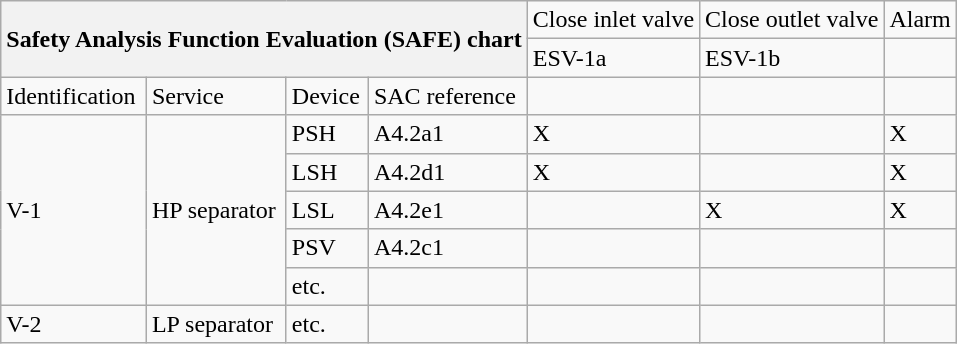<table class="wikitable">
<tr>
<th colspan="4" rowspan="2">Safety Analysis Function Evaluation  (SAFE) chart</th>
<td>Close inlet valve</td>
<td>Close outlet valve</td>
<td>Alarm</td>
</tr>
<tr>
<td>ESV-1a</td>
<td>ESV-1b</td>
<td></td>
</tr>
<tr>
<td>Identification</td>
<td>Service</td>
<td>Device</td>
<td>SAC reference</td>
<td></td>
<td></td>
<td></td>
</tr>
<tr>
<td rowspan="5">V-1</td>
<td rowspan="5">HP separator</td>
<td>PSH</td>
<td>A4.2a1</td>
<td>X</td>
<td></td>
<td>X</td>
</tr>
<tr>
<td>LSH</td>
<td>A4.2d1</td>
<td>X</td>
<td></td>
<td>X</td>
</tr>
<tr>
<td>LSL</td>
<td>A4.2e1</td>
<td></td>
<td>X</td>
<td>X</td>
</tr>
<tr>
<td>PSV</td>
<td>A4.2c1</td>
<td></td>
<td></td>
<td></td>
</tr>
<tr>
<td>etc.</td>
<td></td>
<td></td>
<td></td>
<td></td>
</tr>
<tr>
<td>V-2</td>
<td>LP separator</td>
<td>etc.</td>
<td></td>
<td></td>
<td></td>
<td></td>
</tr>
</table>
